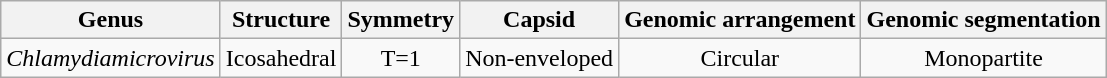<table class="wikitable sortable" style="text-align:center">
<tr>
<th>Genus</th>
<th>Structure</th>
<th>Symmetry</th>
<th>Capsid</th>
<th>Genomic arrangement</th>
<th>Genomic segmentation</th>
</tr>
<tr>
<td><em>Chlamydiamicrovirus</em></td>
<td>Icosahedral</td>
<td>T=1</td>
<td>Non-enveloped</td>
<td>Circular</td>
<td>Monopartite</td>
</tr>
</table>
